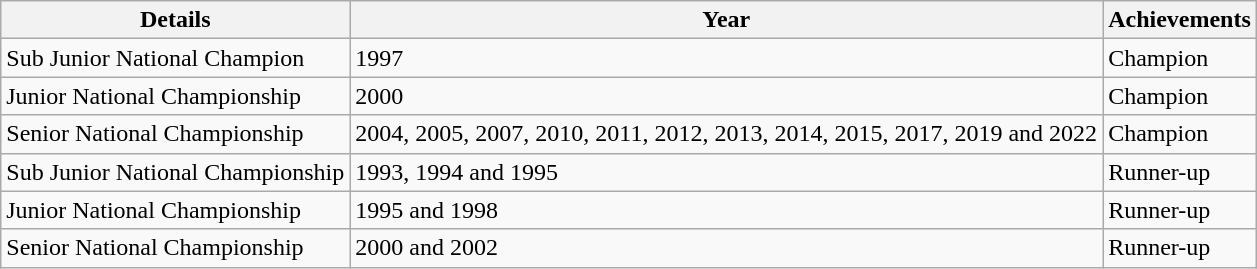<table class="wikitable">
<tr>
<th>Details</th>
<th>Year</th>
<th>Achievements</th>
</tr>
<tr>
<td>Sub Junior National Champion</td>
<td>1997</td>
<td>Champion</td>
</tr>
<tr>
<td>Junior National Championship</td>
<td>2000</td>
<td>Champion</td>
</tr>
<tr>
<td>Senior National Championship</td>
<td>2004, 2005, 2007, 2010, 2011, 2012, 2013, 2014, 2015, 2017, 2019 and 2022</td>
<td>Champion</td>
</tr>
<tr>
<td>Sub Junior National Championship</td>
<td>1993, 1994 and 1995</td>
<td>Runner-up</td>
</tr>
<tr>
<td>Junior National Championship</td>
<td>1995 and 1998</td>
<td>Runner-up</td>
</tr>
<tr>
<td>Senior National Championship</td>
<td>2000 and 2002</td>
<td>Runner-up</td>
</tr>
</table>
